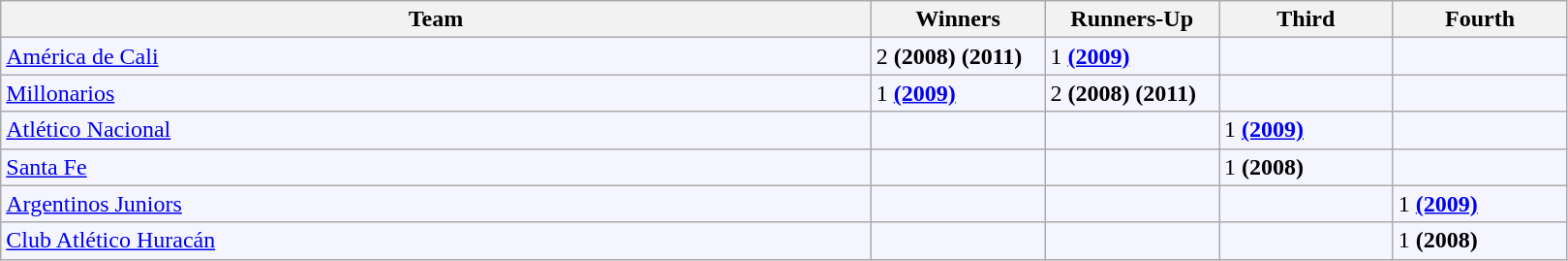<table class="wikitable">
<tr align=left>
<th width=50%>Team</th>
<th width=10%>Winners</th>
<th width=10%>Runners-Up</th>
<th width=10%>Third</th>
<th width=10%>Fourth</th>
</tr>
<tr style="background: #F5F5FF;">
<td> <a href='#'>América de Cali</a></td>
<td>2 <strong>(2008)</strong> <strong>(2011)</strong></td>
<td>1 <strong><a href='#'>(2009)</a></strong></td>
<td></td>
<td></td>
</tr>
<tr style="background: #F5F5FF;">
<td> <a href='#'>Millonarios</a></td>
<td>1 <strong><a href='#'>(2009)</a></strong></td>
<td>2 <strong>(2008) (2011)</strong></td>
<td></td>
<td></td>
</tr>
<tr style="background: #F5F5FF;">
<td> <a href='#'>Atlético Nacional</a></td>
<td></td>
<td></td>
<td>1 <strong><a href='#'>(2009)</a></strong></td>
<td></td>
</tr>
<tr style="background: #F5F5FF;">
<td> <a href='#'>Santa Fe</a></td>
<td></td>
<td></td>
<td>1 <strong>(2008)</strong></td>
<td></td>
</tr>
<tr style="background: #F5F5FF;">
<td> <a href='#'>Argentinos Juniors</a></td>
<td></td>
<td></td>
<td></td>
<td>1 <strong><a href='#'>(2009)</a></strong></td>
</tr>
<tr style="background: #F5F5FF;">
<td> <a href='#'>Club Atlético Huracán</a></td>
<td></td>
<td></td>
<td></td>
<td>1 <strong>(2008)</strong></td>
</tr>
</table>
